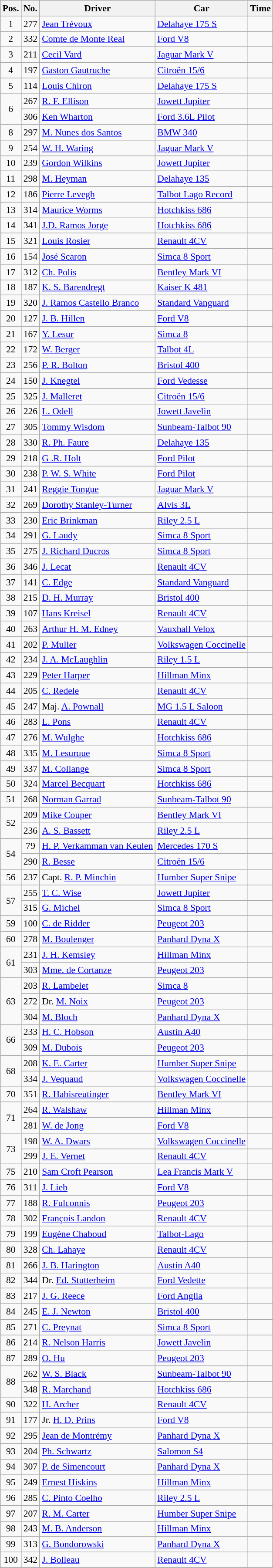<table class="wikitable sortable" style="text-align: center; font-size: 90%; max-width: 950px;">
<tr>
<th>Pos.</th>
<th>No.</th>
<th>Driver</th>
<th>Car</th>
<th>Time</th>
</tr>
<tr>
<td>1</td>
<td>277</td>
<td align="left"> <a href='#'>Jean Trévoux</a></td>
<td align="left"><a href='#'>Delahaye 175 S</a></td>
<td></td>
</tr>
<tr>
<td>2</td>
<td>332</td>
<td align="left"> <a href='#'>Comte de Monte Real</a></td>
<td align="left"><a href='#'>Ford V8</a></td>
<td></td>
</tr>
<tr>
<td>3</td>
<td>211</td>
<td align="left"> <a href='#'>Cecil Vard</a></td>
<td align="left"><a href='#'>Jaguar Mark V</a></td>
<td></td>
</tr>
<tr>
<td>4</td>
<td>197</td>
<td align="left"> <a href='#'>Gaston Gautruche</a></td>
<td align="left"><a href='#'>Citroën 15/6</a></td>
<td></td>
</tr>
<tr>
<td>5</td>
<td>114</td>
<td align="left"> <a href='#'>Louis Chiron</a></td>
<td align="left"><a href='#'>Delahaye 175 S</a></td>
<td></td>
</tr>
<tr>
<td rowspan=2>6</td>
<td>267</td>
<td align="left"> <a href='#'>R. F. Ellison</a></td>
<td align="left"><a href='#'>Jowett Jupiter</a></td>
<td></td>
</tr>
<tr>
<td>306</td>
<td align="left"> <a href='#'>Ken Wharton</a></td>
<td align="left"><a href='#'>Ford 3.6L Pilot</a></td>
<td></td>
</tr>
<tr>
<td>8</td>
<td>297</td>
<td align="left"> <a href='#'>M. Nunes dos Santos</a></td>
<td align="left"><a href='#'>BMW 340</a></td>
<td></td>
</tr>
<tr>
<td>9</td>
<td>254</td>
<td align="left"> <a href='#'>W. H. Waring</a></td>
<td align="left"><a href='#'>Jaguar Mark V</a></td>
<td></td>
</tr>
<tr>
<td>10</td>
<td>239</td>
<td align="left"> <a href='#'>Gordon Wilkins</a></td>
<td align="left"><a href='#'>Jowett Jupiter</a></td>
<td></td>
</tr>
<tr>
<td>11</td>
<td>298</td>
<td align="left"> <a href='#'>M. Heyman</a></td>
<td align="left"><a href='#'>Delahaye 135</a></td>
<td></td>
</tr>
<tr>
<td>12</td>
<td>186</td>
<td align="left"> <a href='#'>Pierre Levegh</a></td>
<td align="left"><a href='#'>Talbot Lago Record</a></td>
<td></td>
</tr>
<tr>
<td>13</td>
<td>314</td>
<td align="left"> <a href='#'>Maurice Worms</a></td>
<td align="left"><a href='#'>Hotchkiss 686</a></td>
<td></td>
</tr>
<tr>
<td>14</td>
<td>341</td>
<td align="left"> <a href='#'>J.D. Ramos Jorge</a></td>
<td align="left"><a href='#'>Hotchkiss 686</a></td>
<td></td>
</tr>
<tr>
<td>15</td>
<td>321</td>
<td align="left"> <a href='#'>Louis Rosier</a></td>
<td align="left"><a href='#'>Renault 4CV</a></td>
<td></td>
</tr>
<tr>
<td>16</td>
<td>154</td>
<td align="left"> <a href='#'>José Scaron</a></td>
<td align="left"><a href='#'>Simca 8 Sport</a></td>
<td></td>
</tr>
<tr>
<td>17</td>
<td>312</td>
<td align="left"> <a href='#'>Ch. Polis</a></td>
<td align="left"><a href='#'>Bentley Mark VI</a></td>
<td></td>
</tr>
<tr>
<td>18</td>
<td>187</td>
<td align="left"> <a href='#'>K. S. Barendregt</a></td>
<td align="left"><a href='#'>Kaiser K 481</a></td>
<td></td>
</tr>
<tr>
<td>19</td>
<td>320</td>
<td align="left"> <a href='#'>J. Ramos Castello Branco</a></td>
<td align="left"><a href='#'>Standard Vanguard</a></td>
<td></td>
</tr>
<tr>
<td>20</td>
<td>127</td>
<td align="left"> <a href='#'>J. B. Hillen</a></td>
<td align="left"><a href='#'>Ford V8</a></td>
<td></td>
</tr>
<tr>
<td>21</td>
<td>167</td>
<td align="left"> <a href='#'>Y. Lesur</a></td>
<td align="left"><a href='#'>Simca 8</a></td>
<td></td>
</tr>
<tr>
<td>22</td>
<td>172</td>
<td align="left"> <a href='#'>W. Berger</a></td>
<td align="left"><a href='#'>Talbot 4L</a></td>
<td></td>
</tr>
<tr>
<td>23</td>
<td>256</td>
<td align="left"> <a href='#'>P. R. Bolton</a></td>
<td align="left"><a href='#'>Bristol 400</a></td>
<td></td>
</tr>
<tr>
<td>24</td>
<td>150</td>
<td align="left"> <a href='#'>J. Knegtel</a></td>
<td align="left"><a href='#'>Ford Vedesse</a></td>
<td></td>
</tr>
<tr>
<td>25</td>
<td>325</td>
<td align="left"> <a href='#'>J. Malleret</a></td>
<td align="left"><a href='#'>Citroën 15/6</a></td>
<td></td>
</tr>
<tr>
<td>26</td>
<td>226</td>
<td align="left"> <a href='#'>L. Odell</a></td>
<td align="left"><a href='#'>Jowett Javelin</a></td>
<td></td>
</tr>
<tr>
<td>27</td>
<td>305</td>
<td align="left"> <a href='#'>Tommy Wisdom</a></td>
<td align="left"><a href='#'>Sunbeam-Talbot 90</a></td>
<td></td>
</tr>
<tr>
<td>28</td>
<td>330</td>
<td align="left"> <a href='#'>R. Ph. Faure</a></td>
<td align="left"><a href='#'>Delahaye 135</a></td>
<td></td>
</tr>
<tr>
<td>29</td>
<td>218</td>
<td align="left"> <a href='#'>G .R. Holt</a></td>
<td align="left"><a href='#'>Ford Pilot</a></td>
<td></td>
</tr>
<tr>
<td>30</td>
<td>238</td>
<td align="left"> <a href='#'>P. W. S. White</a></td>
<td align="left"><a href='#'>Ford Pilot</a></td>
<td></td>
</tr>
<tr>
<td>31</td>
<td>241</td>
<td align="left"> <a href='#'>Reggie Tongue</a></td>
<td align="left"><a href='#'>Jaguar Mark V</a></td>
<td></td>
</tr>
<tr>
<td>32</td>
<td>269</td>
<td align="left"> <a href='#'>Dorothy Stanley-Turner</a></td>
<td align="left"><a href='#'>Alvis 3L</a></td>
<td></td>
</tr>
<tr>
<td>33</td>
<td>230</td>
<td align="left"> <a href='#'>Eric Brinkman</a></td>
<td align="left"><a href='#'>Riley 2.5 L</a></td>
<td></td>
</tr>
<tr>
<td>34</td>
<td>291</td>
<td align="left"> <a href='#'>G. Laudy</a></td>
<td align="left"><a href='#'>Simca 8 Sport</a></td>
<td></td>
</tr>
<tr>
<td>35</td>
<td>275</td>
<td align="left"> <a href='#'>J. Richard Ducros</a></td>
<td align="left"><a href='#'>Simca 8 Sport</a></td>
<td></td>
</tr>
<tr>
<td>36</td>
<td>346</td>
<td align="left"> <a href='#'>J. Lecat</a></td>
<td align="left"><a href='#'>Renault 4CV</a></td>
<td></td>
</tr>
<tr>
<td>37</td>
<td>141</td>
<td align="left"> <a href='#'>C. Edge</a></td>
<td align="left"><a href='#'>Standard Vanguard</a></td>
<td></td>
</tr>
<tr>
<td>38</td>
<td>215</td>
<td align="left"> <a href='#'>D. H. Murray</a></td>
<td align="left"><a href='#'>Bristol 400</a></td>
<td></td>
</tr>
<tr>
<td>39</td>
<td>107</td>
<td align="left"> <a href='#'>Hans Kreisel</a></td>
<td align="left"><a href='#'>Renault 4CV</a></td>
<td></td>
</tr>
<tr>
<td>40</td>
<td>263</td>
<td align="left"> <a href='#'>Arthur H. M. Edney</a></td>
<td align="left"><a href='#'>Vauxhall Velox</a></td>
<td></td>
</tr>
<tr>
<td>41</td>
<td>202</td>
<td align="left"> <a href='#'>P. Muller</a></td>
<td align="left"><a href='#'>Volkswagen Coccinelle</a></td>
<td></td>
</tr>
<tr>
<td>42</td>
<td>234</td>
<td align="left"> <a href='#'>J. A. McLaughlin</a></td>
<td align="left"><a href='#'>Riley 1.5 L</a></td>
<td></td>
</tr>
<tr>
<td>43</td>
<td>229</td>
<td align="left"> <a href='#'>Peter Harper</a></td>
<td align="left"><a href='#'>Hillman Minx</a></td>
<td></td>
</tr>
<tr>
<td>44</td>
<td>205</td>
<td align="left"> <a href='#'>C. Redele</a></td>
<td align="left"><a href='#'>Renault 4CV</a></td>
<td></td>
</tr>
<tr>
<td>45</td>
<td>247</td>
<td align="left"> Maj. <a href='#'>A. Pownall</a></td>
<td align="left"><a href='#'>MG 1.5 L Saloon</a></td>
<td></td>
</tr>
<tr>
<td>46</td>
<td>283</td>
<td align="left"> <a href='#'>L. Pons</a></td>
<td align="left"><a href='#'>Renault 4CV</a></td>
<td></td>
</tr>
<tr>
<td>47</td>
<td>276</td>
<td align="left"> <a href='#'>M. Wulghe</a></td>
<td align="left"><a href='#'>Hotchkiss 686</a></td>
<td></td>
</tr>
<tr>
<td>48</td>
<td>335</td>
<td align="left"> <a href='#'>M. Lesurque</a></td>
<td align="left"><a href='#'>Simca 8 Sport</a></td>
<td></td>
</tr>
<tr>
<td>49</td>
<td>337</td>
<td align="left"> <a href='#'>M. Collange</a></td>
<td align="left"><a href='#'>Simca 8 Sport</a></td>
<td></td>
</tr>
<tr>
<td>50</td>
<td>324</td>
<td align="left"> <a href='#'>Marcel Becquart</a></td>
<td align="left"><a href='#'>Hotchkiss 686</a></td>
<td></td>
</tr>
<tr>
<td>51</td>
<td>268</td>
<td align="left"> <a href='#'>Norman Garrad</a></td>
<td align="left"><a href='#'>Sunbeam-Talbot 90</a></td>
<td></td>
</tr>
<tr>
<td rowspan=2>52</td>
<td>209</td>
<td align="left"> <a href='#'>Mike Couper</a></td>
<td align="left"><a href='#'>Bentley Mark VI</a></td>
<td></td>
</tr>
<tr>
<td>236</td>
<td align="left"> <a href='#'>A. S. Bassett</a></td>
<td align="left"><a href='#'>Riley 2.5 L</a></td>
<td></td>
</tr>
<tr>
<td rowspan=2>54</td>
<td>79</td>
<td align="left"> <a href='#'>H. P. Verkamman van Keulen</a></td>
<td align="left"><a href='#'>Mercedes 170 S</a></td>
<td></td>
</tr>
<tr>
<td>290</td>
<td align="left"> <a href='#'>R. Besse</a></td>
<td align="left"><a href='#'>Citroën 15/6</a></td>
<td></td>
</tr>
<tr>
<td>56</td>
<td>237</td>
<td align="left"> Capt. <a href='#'>R. P. Minchin</a></td>
<td align="left"><a href='#'>Humber Super Snipe</a></td>
<td></td>
</tr>
<tr>
<td rowspan=2>57</td>
<td>255</td>
<td align="left"> <a href='#'>T. C. Wise</a></td>
<td align="left"><a href='#'>Jowett Jupiter</a></td>
<td></td>
</tr>
<tr>
<td>315</td>
<td align="left"> <a href='#'>G. Michel</a></td>
<td align="left"><a href='#'>Simca 8 Sport</a></td>
<td></td>
</tr>
<tr>
<td>59</td>
<td>100</td>
<td align="left"> <a href='#'>C. de Ridder</a></td>
<td align="left"><a href='#'>Peugeot 203</a></td>
<td></td>
</tr>
<tr>
<td>60</td>
<td>278</td>
<td align="left"> <a href='#'>M. Boulenger</a></td>
<td align="left"><a href='#'>Panhard Dyna X</a></td>
<td></td>
</tr>
<tr>
<td rowspan=2>61</td>
<td>231</td>
<td align="left"> <a href='#'>J. H. Kemsley</a></td>
<td align="left"><a href='#'>Hillman Minx</a></td>
<td></td>
</tr>
<tr>
<td>303</td>
<td align="left"> <a href='#'>Mme. de Cortanze</a></td>
<td align="left"><a href='#'>Peugeot 203</a></td>
<td></td>
</tr>
<tr>
<td rowspan=3>63</td>
<td>203</td>
<td align="left"> <a href='#'>R. Lambelet</a></td>
<td align="left"><a href='#'>Simca 8</a></td>
<td></td>
</tr>
<tr>
<td>272</td>
<td align="left"> Dr. <a href='#'>M. Noix</a></td>
<td align="left"><a href='#'>Peugeot 203</a></td>
<td></td>
</tr>
<tr>
<td>304</td>
<td align="left"> <a href='#'>M. Bloch</a></td>
<td align="left"><a href='#'>Panhard Dyna X</a></td>
<td></td>
</tr>
<tr>
<td rowspan=2>66</td>
<td>233</td>
<td align="left"> <a href='#'>H. C. Hobson</a></td>
<td align="left"><a href='#'>Austin A40</a></td>
<td></td>
</tr>
<tr>
<td>309</td>
<td align="left"> <a href='#'>M. Dubois</a></td>
<td align="left"><a href='#'>Peugeot 203</a></td>
<td></td>
</tr>
<tr>
<td rowspan=2>68</td>
<td>208</td>
<td align="left"> <a href='#'>K. E. Carter</a></td>
<td align="left"><a href='#'>Humber Super Snipe</a></td>
<td></td>
</tr>
<tr>
<td>334</td>
<td align="left"> <a href='#'>J. Vequaud</a></td>
<td align="left"><a href='#'>Volkswagen Coccinelle</a></td>
<td></td>
</tr>
<tr>
<td>70</td>
<td>351</td>
<td align="left"> <a href='#'>R. Habisreutinger</a></td>
<td align="left"><a href='#'>Bentley Mark VI</a></td>
<td></td>
</tr>
<tr>
<td rowspan=2>71</td>
<td>264</td>
<td align="left"> <a href='#'>R. Walshaw</a></td>
<td align="left"><a href='#'>Hillman Minx</a></td>
<td></td>
</tr>
<tr>
<td>281</td>
<td align="left"> <a href='#'>W. de Jong</a></td>
<td align="left"><a href='#'>Ford V8</a></td>
<td></td>
</tr>
<tr>
<td rowspan=2>73</td>
<td>198</td>
<td align="left"> <a href='#'>W. A. Dwars</a></td>
<td align="left"><a href='#'>Volkswagen Coccinelle</a></td>
<td></td>
</tr>
<tr>
<td>299</td>
<td align="left"> <a href='#'>J. E. Vernet</a></td>
<td align="left"><a href='#'>Renault 4CV</a></td>
<td></td>
</tr>
<tr>
<td>75</td>
<td>210</td>
<td align="left"> <a href='#'>Sam Croft Pearson</a></td>
<td align="left"><a href='#'>Lea Francis Mark V</a></td>
<td></td>
</tr>
<tr>
<td>76</td>
<td>311</td>
<td align="left"> <a href='#'>J. Lieb</a></td>
<td align="left"><a href='#'>Ford V8</a></td>
<td></td>
</tr>
<tr>
<td>77</td>
<td>188</td>
<td align="left"> <a href='#'>R. Fulconnis</a></td>
<td align="left"><a href='#'>Peugeot 203</a></td>
<td></td>
</tr>
<tr>
<td>78</td>
<td>302</td>
<td align="left"> <a href='#'>François Landon</a></td>
<td align="left"><a href='#'>Renault 4CV</a></td>
<td></td>
</tr>
<tr>
<td>79</td>
<td>199</td>
<td align="left"> <a href='#'>Eugène Chaboud</a></td>
<td align="left"><a href='#'>Talbot-Lago</a></td>
<td></td>
</tr>
<tr>
<td>80</td>
<td>328</td>
<td align="left"> <a href='#'>Ch. Lahaye</a></td>
<td align="left"><a href='#'>Renault 4CV</a></td>
<td></td>
</tr>
<tr>
<td>81</td>
<td>266</td>
<td align="left"> <a href='#'>J. B. Harington</a></td>
<td align="left"><a href='#'>Austin A40</a></td>
<td></td>
</tr>
<tr>
<td>82</td>
<td>344</td>
<td align="left"> Dr. <a href='#'>Ed. Stutterheim</a></td>
<td align="left"><a href='#'>Ford Vedette</a></td>
<td></td>
</tr>
<tr>
<td>83</td>
<td>217</td>
<td align="left"> <a href='#'>J. G. Reece</a></td>
<td align="left"><a href='#'>Ford Anglia</a></td>
<td></td>
</tr>
<tr>
<td>84</td>
<td>245</td>
<td align="left"> <a href='#'>E. J. Newton</a></td>
<td align="left"><a href='#'>Bristol 400</a></td>
<td></td>
</tr>
<tr>
<td>85</td>
<td>271</td>
<td align="left"> <a href='#'>C. Preynat</a></td>
<td align="left"><a href='#'>Simca 8 Sport</a></td>
<td></td>
</tr>
<tr>
<td>86</td>
<td>214</td>
<td align="left"> <a href='#'>R. Nelson Harris</a></td>
<td align="left"><a href='#'>Jowett Javelin</a></td>
<td></td>
</tr>
<tr>
<td>87</td>
<td>289</td>
<td align="left"> <a href='#'>O. Hu</a></td>
<td align="left"><a href='#'>Peugeot 203</a></td>
<td></td>
</tr>
<tr>
<td rowspan=2>88</td>
<td>262</td>
<td align="left"> <a href='#'>W. S. Black</a></td>
<td align="left"><a href='#'>Sunbeam-Talbot 90</a></td>
<td></td>
</tr>
<tr>
<td>348</td>
<td align="left"> <a href='#'>R. Marchand</a></td>
<td align="left"><a href='#'>Hotchkiss 686</a></td>
<td></td>
</tr>
<tr>
<td>90</td>
<td>322</td>
<td align="left"> <a href='#'>H. Archer</a></td>
<td align="left"><a href='#'>Renault 4CV</a></td>
<td></td>
</tr>
<tr>
<td>91</td>
<td>177</td>
<td align="left"> Jr. <a href='#'>H. D. Prins</a></td>
<td align="left"><a href='#'>Ford V8</a></td>
<td></td>
</tr>
<tr>
<td>92</td>
<td>295</td>
<td align="left"> <a href='#'>Jean de Montrémy</a></td>
<td align="left"><a href='#'>Panhard Dyna X</a></td>
<td></td>
</tr>
<tr>
<td>93</td>
<td>204</td>
<td align="left"> <a href='#'>Ph. Schwartz</a></td>
<td align="left"><a href='#'>Salomon S4</a></td>
<td></td>
</tr>
<tr>
<td>94</td>
<td>307</td>
<td align="left"> <a href='#'>P. de Simencourt</a></td>
<td align="left"><a href='#'>Panhard Dyna X</a></td>
<td></td>
</tr>
<tr>
<td>95</td>
<td>249</td>
<td align="left"> <a href='#'>Ernest Hiskins</a></td>
<td align="left"><a href='#'>Hillman Minx</a></td>
<td></td>
</tr>
<tr>
<td>96</td>
<td>285</td>
<td align="left"> <a href='#'>C. Pinto Coelho</a></td>
<td align="left"><a href='#'>Riley 2.5 L</a></td>
<td></td>
</tr>
<tr>
<td>97</td>
<td>207</td>
<td align="left"> <a href='#'>R. M. Carter</a></td>
<td align="left"><a href='#'>Humber Super Snipe</a></td>
<td></td>
</tr>
<tr>
<td>98</td>
<td>243</td>
<td align="left"> <a href='#'>M. B. Anderson</a></td>
<td align="left"><a href='#'>Hillman Minx</a></td>
<td></td>
</tr>
<tr>
<td>99</td>
<td>313</td>
<td align="left"> <a href='#'>G. Bondorowski</a></td>
<td align="left"><a href='#'>Panhard Dyna X</a></td>
<td></td>
</tr>
<tr>
<td>100</td>
<td>342</td>
<td align="left"> <a href='#'>J. Bolleau</a></td>
<td align="left"><a href='#'>Renault 4CV</a></td>
<td></td>
</tr>
<tr>
</tr>
</table>
